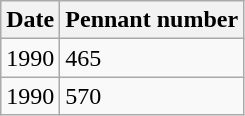<table class="wikitable">
<tr>
<th>Date</th>
<th>Pennant number</th>
</tr>
<tr>
<td>1990</td>
<td>465</td>
</tr>
<tr>
<td>1990</td>
<td>570</td>
</tr>
</table>
